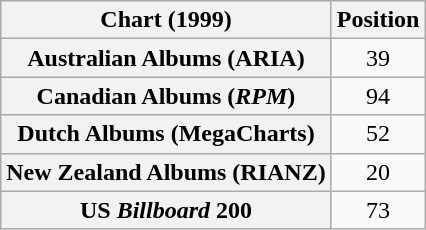<table class="wikitable sortable plainrowheaders" style="text-align:center;">
<tr>
<th scope="column">Chart (1999)</th>
<th scope="column">Position</th>
</tr>
<tr>
<th scope="row">Australian Albums (ARIA)</th>
<td>39</td>
</tr>
<tr>
<th scope="row">Canadian Albums (<em>RPM</em>)</th>
<td>94</td>
</tr>
<tr>
<th scope="row">Dutch Albums (MegaCharts)</th>
<td>52</td>
</tr>
<tr>
<th scope="row">New Zealand Albums (RIANZ)</th>
<td>20</td>
</tr>
<tr>
<th scope="row">US <em>Billboard</em> 200</th>
<td>73</td>
</tr>
</table>
